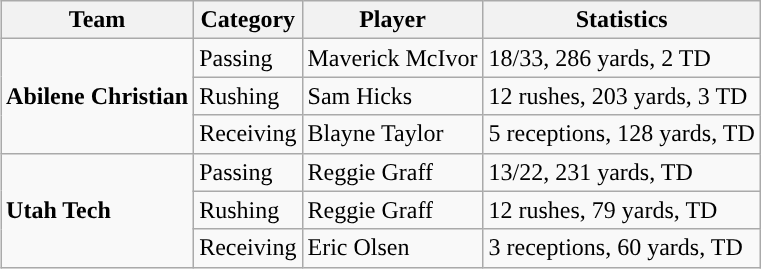<table class="wikitable" style="float: right;">
<tr>
<th>Team</th>
<th>Category</th>
<th>Player</th>
<th>Statistics</th>
</tr>
<tr>
<td rowspan=3><strong>Abilene Christian</strong></td>
<td>Passing</td>
<td>Maverick McIvor</td>
<td>18/33, 286 yards, 2 TD</td>
</tr>
<tr>
<td>Rushing</td>
<td>Sam Hicks</td>
<td>12 rushes, 203 yards, 3 TD</td>
</tr>
<tr>
<td>Receiving</td>
<td>Blayne Taylor</td>
<td>5 receptions, 128 yards, TD</td>
</tr>
<tr>
<td rowspan=3><strong>Utah Tech</strong></td>
<td>Passing</td>
<td>Reggie Graff</td>
<td>13/22, 231 yards, TD</td>
</tr>
<tr>
<td>Rushing</td>
<td>Reggie Graff</td>
<td>12 rushes, 79 yards, TD</td>
</tr>
<tr>
<td>Receiving</td>
<td>Eric Olsen</td>
<td>3 receptions, 60 yards, TD</td>
</tr>
</table>
